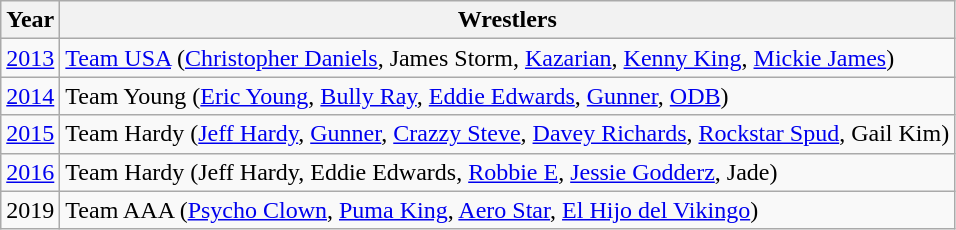<table class="wikitable sortable">
<tr>
<th>Year</th>
<th>Wrestlers</th>
</tr>
<tr>
<td><a href='#'>2013</a></td>
<td><a href='#'>Team USA</a> (<a href='#'>Christopher Daniels</a>, James Storm, <a href='#'>Kazarian</a>, <a href='#'>Kenny King</a>, <a href='#'>Mickie James</a>)</td>
</tr>
<tr>
<td><a href='#'>2014</a></td>
<td>Team Young (<a href='#'>Eric Young</a>, <a href='#'>Bully Ray</a>, <a href='#'>Eddie Edwards</a>, <a href='#'>Gunner</a>, <a href='#'>ODB</a>)</td>
</tr>
<tr>
<td><a href='#'>2015</a></td>
<td>Team Hardy (<a href='#'>Jeff Hardy</a>, <a href='#'>Gunner</a>, <a href='#'>Crazzy Steve</a>, <a href='#'>Davey Richards</a>, <a href='#'>Rockstar Spud</a>, Gail Kim)</td>
</tr>
<tr>
<td><a href='#'>2016</a></td>
<td>Team Hardy (Jeff Hardy, Eddie Edwards, <a href='#'>Robbie E</a>, <a href='#'>Jessie Godderz</a>, Jade)</td>
</tr>
<tr>
<td>2019</td>
<td>Team AAA (<a href='#'>Psycho Clown</a>, <a href='#'>Puma King</a>, <a href='#'>Aero Star</a>, <a href='#'>El Hijo del Vikingo</a>)</td>
</tr>
</table>
